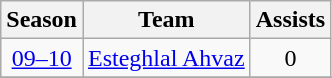<table class="wikitable" style="text-align: center;">
<tr>
<th>Season</th>
<th>Team</th>
<th>Assists</th>
</tr>
<tr>
<td><a href='#'>09–10</a></td>
<td align="left"><a href='#'>Esteghlal Ahvaz</a></td>
<td>0</td>
</tr>
<tr>
</tr>
</table>
